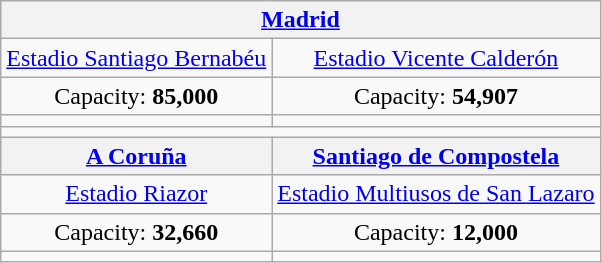<table class="wikitable" style="text-align:center">
<tr>
<th colspan="2"><a href='#'>Madrid</a></th>
</tr>
<tr>
<td><a href='#'>Estadio Santiago Bernabéu</a></td>
<td><a href='#'>Estadio Vicente Calderón</a></td>
</tr>
<tr>
<td>Capacity: <strong>85,000</strong></td>
<td>Capacity: <strong>54,907</strong></td>
</tr>
<tr>
<td></td>
<td></td>
</tr>
<tr>
<td colspan="2"></td>
</tr>
<tr>
<th><a href='#'>A Coruña</a></th>
<th><a href='#'>Santiago de Compostela</a></th>
</tr>
<tr>
<td><a href='#'>Estadio Riazor</a></td>
<td><a href='#'>Estadio Multiusos de San Lazaro</a></td>
</tr>
<tr>
<td>Capacity: <strong>32,660</strong></td>
<td>Capacity: <strong>12,000</strong></td>
</tr>
<tr>
<td></td>
<td></td>
</tr>
</table>
